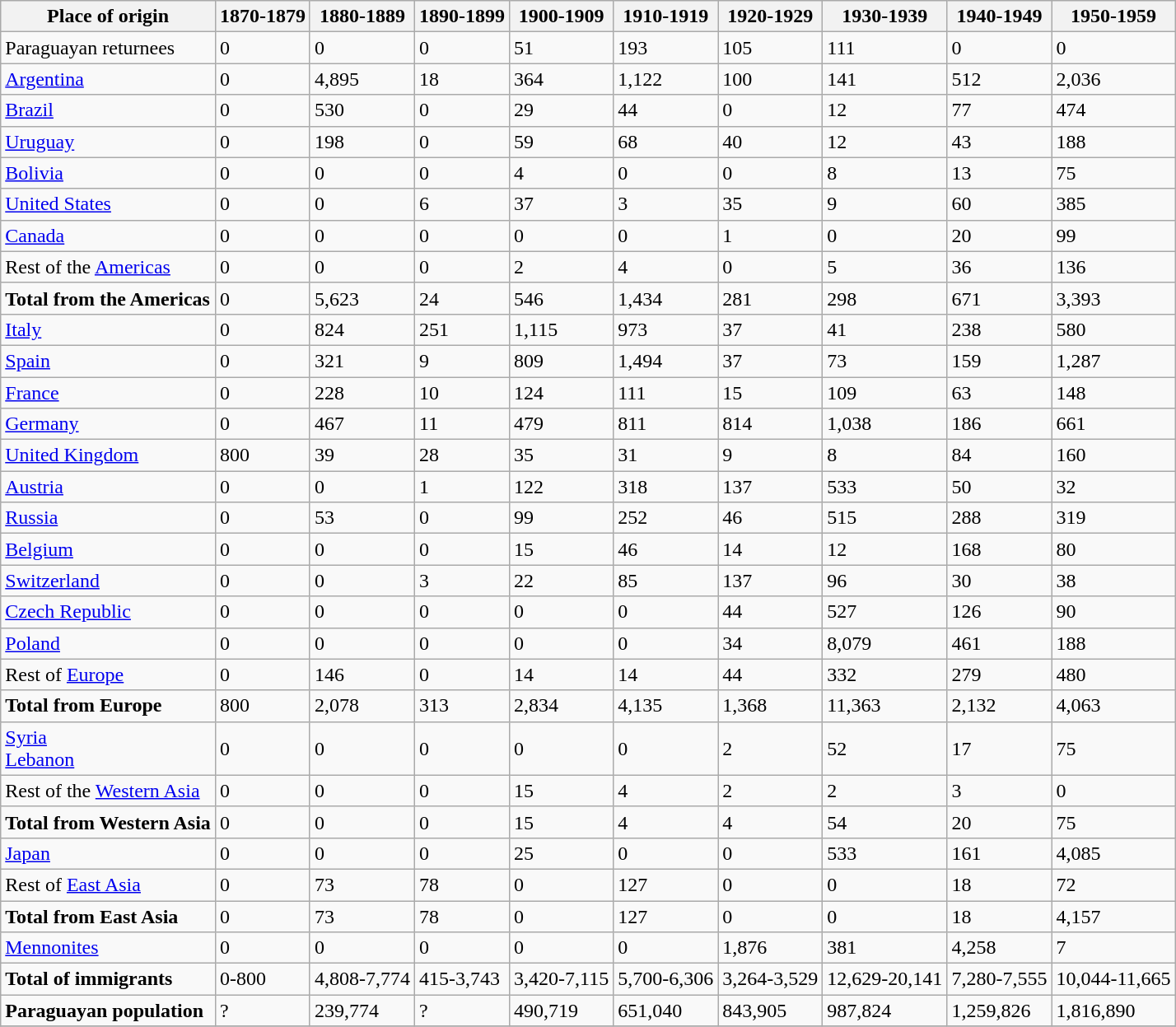<table class="wikitable" border="1">
<tr>
<th>Place of origin</th>
<th>1870-1879</th>
<th>1880-1889</th>
<th>1890-1899</th>
<th>1900-1909</th>
<th>1910-1919</th>
<th>1920-1929</th>
<th>1930-1939</th>
<th>1940-1949</th>
<th>1950-1959</th>
</tr>
<tr>
<td>Paraguayan returnees</td>
<td>0</td>
<td>0</td>
<td>0</td>
<td>51</td>
<td>193</td>
<td>105</td>
<td>111</td>
<td>0</td>
<td>0</td>
</tr>
<tr>
<td><a href='#'>Argentina</a></td>
<td>0</td>
<td>4,895</td>
<td>18</td>
<td>364</td>
<td>1,122</td>
<td>100</td>
<td>141</td>
<td>512</td>
<td>2,036</td>
</tr>
<tr>
<td><a href='#'>Brazil</a></td>
<td>0</td>
<td>530</td>
<td>0</td>
<td>29</td>
<td>44</td>
<td>0</td>
<td>12</td>
<td>77</td>
<td>474</td>
</tr>
<tr>
<td><a href='#'>Uruguay</a></td>
<td>0</td>
<td>198</td>
<td>0</td>
<td>59</td>
<td>68</td>
<td>40</td>
<td>12</td>
<td>43</td>
<td>188</td>
</tr>
<tr>
<td><a href='#'>Bolivia</a></td>
<td>0</td>
<td>0</td>
<td>0</td>
<td>4</td>
<td>0</td>
<td>0</td>
<td>8</td>
<td>13</td>
<td>75</td>
</tr>
<tr>
<td><a href='#'>United States</a></td>
<td>0</td>
<td>0</td>
<td>6</td>
<td>37</td>
<td>3</td>
<td>35</td>
<td>9</td>
<td>60</td>
<td>385</td>
</tr>
<tr>
<td><a href='#'>Canada</a></td>
<td>0</td>
<td>0</td>
<td>0</td>
<td>0</td>
<td>0</td>
<td>1</td>
<td>0</td>
<td>20</td>
<td>99</td>
</tr>
<tr>
<td>Rest of the <a href='#'>Americas</a></td>
<td>0</td>
<td>0</td>
<td>0</td>
<td>2</td>
<td>4</td>
<td>0</td>
<td>5</td>
<td>36</td>
<td>136</td>
</tr>
<tr>
<td><strong>Total from the Americas</strong></td>
<td>0</td>
<td>5,623</td>
<td>24</td>
<td>546</td>
<td>1,434</td>
<td>281</td>
<td>298</td>
<td>671</td>
<td>3,393</td>
</tr>
<tr>
<td><a href='#'>Italy</a></td>
<td>0</td>
<td>824</td>
<td>251</td>
<td>1,115</td>
<td>973</td>
<td>37</td>
<td>41</td>
<td>238</td>
<td>580</td>
</tr>
<tr>
<td><a href='#'>Spain</a></td>
<td>0</td>
<td>321</td>
<td>9</td>
<td>809</td>
<td>1,494</td>
<td>37</td>
<td>73</td>
<td>159</td>
<td>1,287</td>
</tr>
<tr>
<td><a href='#'>France</a></td>
<td>0</td>
<td>228</td>
<td>10</td>
<td>124</td>
<td>111</td>
<td>15</td>
<td>109</td>
<td>63</td>
<td>148</td>
</tr>
<tr>
<td><a href='#'>Germany</a></td>
<td>0</td>
<td>467</td>
<td>11</td>
<td>479</td>
<td>811</td>
<td>814</td>
<td>1,038</td>
<td>186</td>
<td>661</td>
</tr>
<tr>
<td><a href='#'>United Kingdom</a></td>
<td>800</td>
<td>39</td>
<td>28</td>
<td>35</td>
<td>31</td>
<td>9</td>
<td>8</td>
<td>84</td>
<td>160</td>
</tr>
<tr>
<td><a href='#'>Austria</a></td>
<td>0</td>
<td>0</td>
<td>1</td>
<td>122</td>
<td>318</td>
<td>137</td>
<td>533</td>
<td>50</td>
<td>32</td>
</tr>
<tr>
<td><a href='#'>Russia</a></td>
<td>0</td>
<td>53</td>
<td>0</td>
<td>99</td>
<td>252</td>
<td>46</td>
<td>515</td>
<td>288</td>
<td>319</td>
</tr>
<tr>
<td><a href='#'>Belgium</a></td>
<td>0</td>
<td>0</td>
<td>0</td>
<td>15</td>
<td>46</td>
<td>14</td>
<td>12</td>
<td>168</td>
<td>80</td>
</tr>
<tr>
<td><a href='#'>Switzerland</a></td>
<td>0</td>
<td>0</td>
<td>3</td>
<td>22</td>
<td>85</td>
<td>137</td>
<td>96</td>
<td>30</td>
<td>38</td>
</tr>
<tr>
<td><a href='#'>Czech Republic</a></td>
<td>0</td>
<td>0</td>
<td>0</td>
<td>0</td>
<td>0</td>
<td>44</td>
<td>527</td>
<td>126</td>
<td>90</td>
</tr>
<tr>
<td><a href='#'>Poland</a></td>
<td>0</td>
<td>0</td>
<td>0</td>
<td>0</td>
<td>0</td>
<td>34</td>
<td>8,079</td>
<td>461</td>
<td>188</td>
</tr>
<tr>
<td>Rest of <a href='#'>Europe</a></td>
<td>0</td>
<td>146</td>
<td>0</td>
<td>14</td>
<td>14</td>
<td>44</td>
<td>332</td>
<td>279</td>
<td>480</td>
</tr>
<tr>
<td><strong>Total from Europe</strong></td>
<td>800</td>
<td>2,078</td>
<td>313</td>
<td>2,834</td>
<td>4,135</td>
<td>1,368</td>
<td>11,363</td>
<td>2,132</td>
<td>4,063</td>
</tr>
<tr>
<td><a href='#'>Syria</a><br><a href='#'>Lebanon</a></td>
<td>0</td>
<td>0</td>
<td>0</td>
<td>0</td>
<td>0</td>
<td>2</td>
<td>52</td>
<td>17</td>
<td>75</td>
</tr>
<tr>
<td>Rest of the <a href='#'>Western Asia</a></td>
<td>0</td>
<td>0</td>
<td>0</td>
<td>15</td>
<td>4</td>
<td>2</td>
<td>2</td>
<td>3</td>
<td>0</td>
</tr>
<tr>
<td><strong>Total from Western Asia</strong></td>
<td>0</td>
<td>0</td>
<td>0</td>
<td>15</td>
<td>4</td>
<td>4</td>
<td>54</td>
<td>20</td>
<td>75</td>
</tr>
<tr>
<td><a href='#'>Japan</a></td>
<td>0</td>
<td>0</td>
<td>0</td>
<td>25</td>
<td>0</td>
<td>0</td>
<td>533</td>
<td>161</td>
<td>4,085</td>
</tr>
<tr>
<td>Rest of <a href='#'>East Asia</a></td>
<td>0</td>
<td>73</td>
<td>78</td>
<td>0</td>
<td>127</td>
<td>0</td>
<td>0</td>
<td>18</td>
<td>72</td>
</tr>
<tr>
<td><strong>Total from East Asia</strong></td>
<td>0</td>
<td>73</td>
<td>78</td>
<td>0</td>
<td>127</td>
<td>0</td>
<td>0</td>
<td>18</td>
<td>4,157</td>
</tr>
<tr>
<td><a href='#'>Mennonites</a></td>
<td>0</td>
<td>0</td>
<td>0</td>
<td>0</td>
<td>0</td>
<td>1,876</td>
<td>381</td>
<td>4,258</td>
<td>7</td>
</tr>
<tr>
<td><strong>Total of immigrants</strong></td>
<td>0-800</td>
<td>4,808-7,774</td>
<td>415-3,743</td>
<td>3,420-7,115</td>
<td>5,700-6,306</td>
<td>3,264-3,529</td>
<td>12,629-20,141</td>
<td>7,280-7,555</td>
<td>10,044-11,665</td>
</tr>
<tr>
<td><strong>Paraguayan population</strong></td>
<td>?</td>
<td>239,774</td>
<td>?</td>
<td>490,719</td>
<td>651,040</td>
<td>843,905</td>
<td>987,824</td>
<td>1,259,826</td>
<td>1,816,890</td>
</tr>
<tr>
</tr>
</table>
